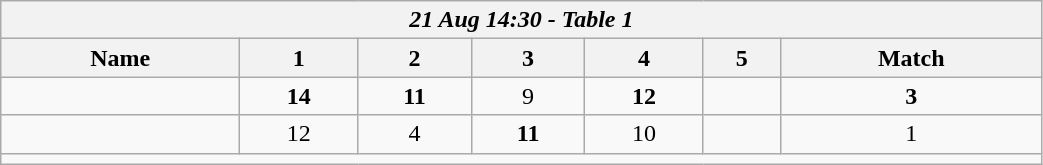<table class=wikitable style="text-align:center; width: 55%">
<tr>
<th colspan=17><em>21 Aug 14:30 - Table 1</em></th>
</tr>
<tr>
<th>Name</th>
<th>1</th>
<th>2</th>
<th>3</th>
<th>4</th>
<th>5</th>
<th>Match</th>
</tr>
<tr>
<td style="text-align:left;"><strong></strong></td>
<td><strong>14</strong></td>
<td><strong>11</strong></td>
<td>9</td>
<td><strong>12</strong></td>
<td></td>
<td><strong>3</strong></td>
</tr>
<tr>
<td style="text-align:left;"></td>
<td>12</td>
<td>4</td>
<td><strong>11</strong></td>
<td>10</td>
<td></td>
<td>1</td>
</tr>
<tr>
<td colspan=17></td>
</tr>
</table>
